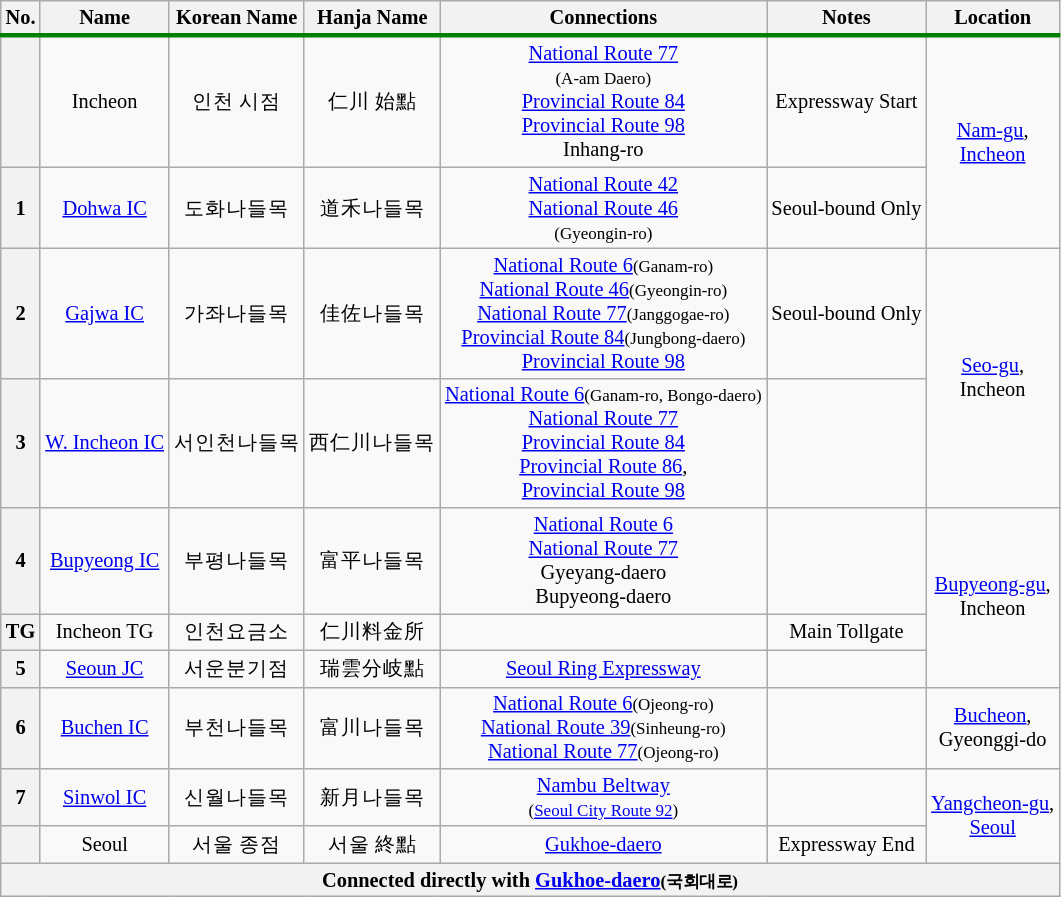<table class="wikitable" style="font-size: 85%; text-align: center;">
<tr style="border-bottom:solid 0.25em green;">
<th>No.</th>
<th>Name</th>
<th>Korean Name</th>
<th>Hanja Name</th>
<th>Connections</th>
<th>Notes</th>
<th>Location</th>
</tr>
<tr>
<th></th>
<td>Incheon</td>
<td>인천 시점</td>
<td>仁川 始點</td>
<td> <a href='#'>National Route 77</a><br><small>(A-am Daero)</small><br><a href='#'>Provincial Route 84</a><br><a href='#'>Provincial Route 98</a><br>Inhang-ro</td>
<td>Expressway Start</td>
<td rowspan="2"><a href='#'>Nam-gu</a>,<br><a href='#'>Incheon</a></td>
</tr>
<tr>
<th>1</th>
<td><a href='#'>Dohwa IC</a></td>
<td>도화나들목</td>
<td>道禾나들목</td>
<td> <a href='#'>National Route 42</a><br> <a href='#'>National Route 46</a><br><small>(Gyeongin-ro)</small></td>
<td>Seoul-bound Only</td>
</tr>
<tr>
<th>2</th>
<td><a href='#'>Gajwa IC</a></td>
<td>가좌나들목</td>
<td>佳佐나들목</td>
<td> <a href='#'>National Route 6</a><small>(Ganam-ro)</small><br> <a href='#'>National Route 46</a><small>(Gyeongin-ro)</small><br> <a href='#'>National Route 77</a><small>(Janggogae-ro)</small><br><a href='#'>Provincial Route 84</a><small>(Jungbong-daero)</small><br><a href='#'>Provincial Route 98</a></td>
<td>Seoul-bound Only</td>
<td rowspan="2"><a href='#'>Seo-gu</a>,<br>Incheon</td>
</tr>
<tr>
<th>3</th>
<td><a href='#'>W. Incheon IC</a></td>
<td>서인천나들목</td>
<td>西仁川나들목</td>
<td> <a href='#'>National Route 6</a><small>(Ganam-ro, Bongo-daero)</small><br> <a href='#'>National Route 77</a><br><a href='#'>Provincial Route 84</a><br><a href='#'>Provincial Route 86</a>,<br><a href='#'>Provincial Route 98</a></td>
<td></td>
</tr>
<tr>
<th>4</th>
<td><a href='#'>Bupyeong IC</a></td>
<td>부평나들목</td>
<td>富平나들목</td>
<td> <a href='#'>National Route 6</a><br> <a href='#'>National Route 77</a><br>Gyeyang-daero<br>Bupyeong-daero</td>
<td></td>
<td rowspan="3"><a href='#'>Bupyeong-gu</a>,<br>Incheon</td>
</tr>
<tr>
<th>TG</th>
<td>Incheon TG</td>
<td>인천요금소</td>
<td>仁川料金所</td>
<td></td>
<td>Main Tollgate</td>
</tr>
<tr>
<th>5</th>
<td><a href='#'>Seoun JC</a></td>
<td>서운분기점</td>
<td>瑞雲分岐點</td>
<td> <a href='#'>Seoul Ring Expressway</a></td>
<td></td>
</tr>
<tr>
<th>6</th>
<td><a href='#'>Buchen IC</a></td>
<td>부천나들목</td>
<td>富川나들목</td>
<td> <a href='#'>National Route 6</a><small>(Ojeong-ro)</small><br> <a href='#'>National Route 39</a><small>(Sinheung-ro)</small><br> <a href='#'>National Route 77</a><small>(Ojeong-ro)</small></td>
<td></td>
<td><a href='#'>Bucheon</a>,<br>Gyeonggi-do</td>
</tr>
<tr>
<th>7</th>
<td><a href='#'>Sinwol IC</a></td>
<td>신월나들목</td>
<td>新月나들목</td>
<td> <a href='#'>Nambu Beltway</a><br><small>(<a href='#'>Seoul City Route 92</a>)</small></td>
<td></td>
<td rowspan="2"><a href='#'>Yangcheon-gu</a>,<br><a href='#'>Seoul</a></td>
</tr>
<tr>
<th></th>
<td>Seoul</td>
<td>서울 종점</td>
<td>서울 終點</td>
<td> <a href='#'>Gukhoe-daero</a></td>
<td>Expressway End</td>
</tr>
<tr>
<th colspan="7">Connected directly with  <a href='#'>Gukhoe-daero</a><small>(국회대로)</small></th>
</tr>
</table>
